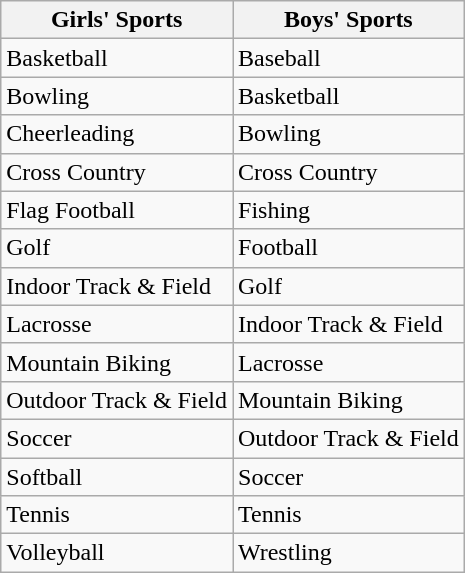<table class="wikitable">
<tr>
<th>Girls' Sports</th>
<th>Boys' Sports</th>
</tr>
<tr>
<td>Basketball</td>
<td>Baseball</td>
</tr>
<tr>
<td>Bowling</td>
<td>Basketball</td>
</tr>
<tr>
<td>Cheerleading</td>
<td>Bowling</td>
</tr>
<tr>
<td>Cross Country</td>
<td>Cross Country</td>
</tr>
<tr>
<td>Flag Football</td>
<td>Fishing</td>
</tr>
<tr>
<td>Golf</td>
<td>Football</td>
</tr>
<tr>
<td>Indoor Track & Field</td>
<td>Golf</td>
</tr>
<tr>
<td>Lacrosse</td>
<td>Indoor Track & Field</td>
</tr>
<tr>
<td>Mountain Biking</td>
<td>Lacrosse</td>
</tr>
<tr>
<td>Outdoor Track & Field</td>
<td>Mountain Biking</td>
</tr>
<tr>
<td>Soccer</td>
<td>Outdoor Track & Field</td>
</tr>
<tr>
<td>Softball</td>
<td>Soccer</td>
</tr>
<tr>
<td>Tennis</td>
<td>Tennis</td>
</tr>
<tr>
<td>Volleyball</td>
<td>Wrestling</td>
</tr>
</table>
